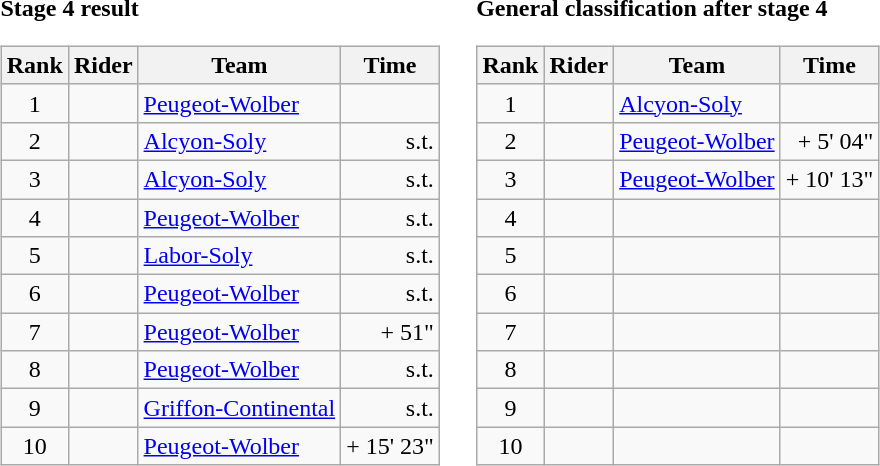<table>
<tr>
<td><strong>Stage 4 result</strong><br><table class="wikitable">
<tr>
<th scope="col">Rank</th>
<th scope="col">Rider</th>
<th scope="col">Team</th>
<th scope="col">Time</th>
</tr>
<tr>
<td style="text-align:center;">1</td>
<td></td>
<td><a href='#'>Peugeot-Wolber</a></td>
<td style="text-align:right;"></td>
</tr>
<tr>
<td style="text-align:center;">2</td>
<td></td>
<td><a href='#'>Alcyon-Soly</a></td>
<td style="text-align:right;">s.t.</td>
</tr>
<tr>
<td style="text-align:center;">3</td>
<td></td>
<td><a href='#'>Alcyon-Soly</a></td>
<td style="text-align:right;">s.t.</td>
</tr>
<tr>
<td style="text-align:center;">4</td>
<td></td>
<td><a href='#'>Peugeot-Wolber</a></td>
<td style="text-align:right;">s.t.</td>
</tr>
<tr>
<td style="text-align:center;">5</td>
<td></td>
<td><a href='#'>Labor-Soly</a></td>
<td style="text-align:right;">s.t.</td>
</tr>
<tr>
<td style="text-align:center;">6</td>
<td></td>
<td><a href='#'>Peugeot-Wolber</a></td>
<td style="text-align:right;">s.t.</td>
</tr>
<tr>
<td style="text-align:center;">7</td>
<td></td>
<td><a href='#'>Peugeot-Wolber</a></td>
<td style="text-align:right;">+ 51"</td>
</tr>
<tr>
<td style="text-align:center;">8</td>
<td></td>
<td><a href='#'>Peugeot-Wolber</a></td>
<td style="text-align:right;">s.t.</td>
</tr>
<tr>
<td style="text-align:center;">9</td>
<td></td>
<td><a href='#'>Griffon-Continental</a></td>
<td style="text-align:right;">s.t.</td>
</tr>
<tr>
<td style="text-align:center;">10</td>
<td></td>
<td><a href='#'>Peugeot-Wolber</a></td>
<td style="text-align:right;">+ 15' 23"</td>
</tr>
</table>
</td>
<td></td>
<td><strong>General classification after stage 4</strong><br><table class="wikitable">
<tr>
<th scope="col">Rank</th>
<th scope="col">Rider</th>
<th scope="col">Team</th>
<th scope="col">Time</th>
</tr>
<tr>
<td style="text-align:center;">1</td>
<td></td>
<td><a href='#'>Alcyon-Soly</a></td>
<td style="text-align:right;"></td>
</tr>
<tr>
<td style="text-align:center;">2</td>
<td></td>
<td><a href='#'>Peugeot-Wolber</a></td>
<td style="text-align:right;">+ 5' 04"</td>
</tr>
<tr>
<td style="text-align:center;">3</td>
<td></td>
<td><a href='#'>Peugeot-Wolber</a></td>
<td style="text-align:right;">+ 10' 13"</td>
</tr>
<tr>
<td style="text-align:center;">4</td>
<td></td>
<td></td>
<td></td>
</tr>
<tr>
<td style="text-align:center;">5</td>
<td></td>
<td></td>
<td></td>
</tr>
<tr>
<td style="text-align:center;">6</td>
<td></td>
<td></td>
<td></td>
</tr>
<tr>
<td style="text-align:center;">7</td>
<td></td>
<td></td>
<td></td>
</tr>
<tr>
<td style="text-align:center;">8</td>
<td></td>
<td></td>
<td></td>
</tr>
<tr>
<td style="text-align:center;">9</td>
<td></td>
<td></td>
<td></td>
</tr>
<tr>
<td style="text-align:center;">10</td>
<td></td>
<td></td>
<td></td>
</tr>
</table>
</td>
</tr>
</table>
